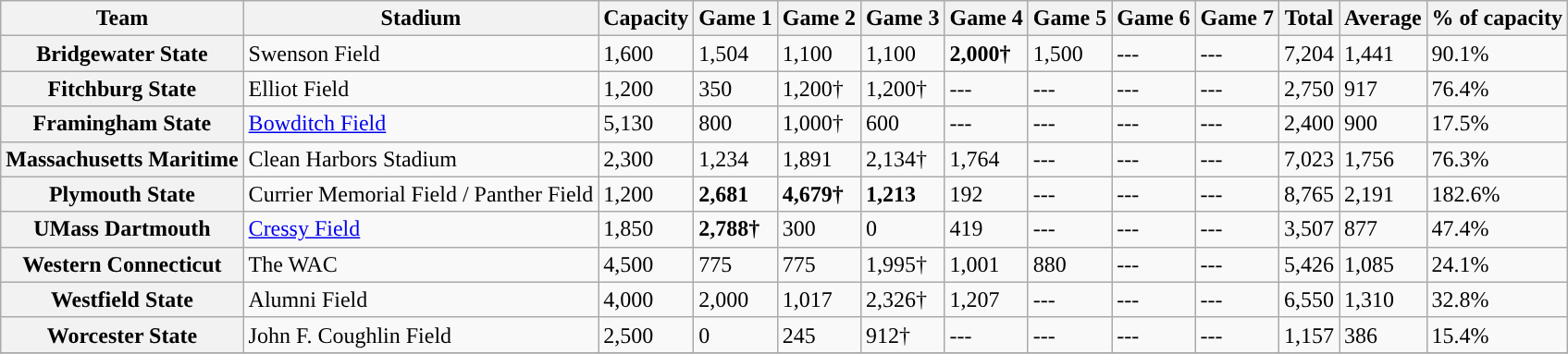<table class="wikitable sortable">
<tr>
<th>Team</th>
<th>Stadium</th>
<th>Capacity</th>
<th>Game 1</th>
<th>Game 2</th>
<th>Game 3</th>
<th>Game 4</th>
<th>Game 5</th>
<th>Game 6</th>
<th>Game 7</th>
<th>Total</th>
<th>Average</th>
<th>% of capacity</th>
</tr>
<tr>
<th>Bridgewater State</th>
<td>Swenson Field</td>
<td>1,600</td>
<td>1,504</td>
<td>1,100</td>
<td>1,100</td>
<td><strong>2,000†</strong></td>
<td>1,500</td>
<td>---</td>
<td>---</td>
<td>7,204</td>
<td>1,441</td>
<td>90.1%</td>
</tr>
<tr>
<th>Fitchburg State</th>
<td>Elliot Field</td>
<td>1,200</td>
<td>350</td>
<td>1,200†</td>
<td>1,200†</td>
<td>---</td>
<td>---</td>
<td>---</td>
<td>---</td>
<td>2,750</td>
<td>917</td>
<td>76.4%</td>
</tr>
<tr>
<th>Framingham State</th>
<td><a href='#'>Bowditch Field</a></td>
<td>5,130</td>
<td>800</td>
<td>1,000†</td>
<td>600</td>
<td>---</td>
<td>---</td>
<td>---</td>
<td>---</td>
<td>2,400</td>
<td>900</td>
<td>17.5%</td>
</tr>
<tr>
<th>Massachusetts Maritime</th>
<td>Clean Harbors Stadium</td>
<td>2,300</td>
<td>1,234</td>
<td>1,891</td>
<td>2,134†</td>
<td>1,764</td>
<td>---</td>
<td>---</td>
<td>---</td>
<td>7,023</td>
<td>1,756</td>
<td>76.3%</td>
</tr>
<tr>
<th>Plymouth State</th>
<td>Currier Memorial Field / Panther Field</td>
<td>1,200</td>
<td><strong>2,681</strong></td>
<td><strong>4,679†</strong></td>
<td><strong>1,213</strong></td>
<td>192</td>
<td>---</td>
<td>---</td>
<td>---</td>
<td>8,765</td>
<td>2,191</td>
<td>182.6%</td>
</tr>
<tr>
<th>UMass Dartmouth</th>
<td><a href='#'>Cressy Field</a></td>
<td>1,850</td>
<td><strong>2,788†</strong></td>
<td>300</td>
<td>0</td>
<td>419</td>
<td>---</td>
<td>---</td>
<td>---</td>
<td>3,507</td>
<td>877</td>
<td>47.4%</td>
</tr>
<tr>
<th>Western Connecticut</th>
<td>The WAC</td>
<td>4,500</td>
<td>775</td>
<td>775</td>
<td>1,995†</td>
<td>1,001</td>
<td>880</td>
<td>---</td>
<td>---</td>
<td>5,426</td>
<td>1,085</td>
<td>24.1%</td>
</tr>
<tr>
<th>Westfield State</th>
<td>Alumni Field</td>
<td>4,000</td>
<td>2,000</td>
<td>1,017</td>
<td>2,326†</td>
<td>1,207</td>
<td>---</td>
<td>---</td>
<td>---</td>
<td>6,550</td>
<td>1,310</td>
<td>32.8%</td>
</tr>
<tr>
<th>Worcester State</th>
<td>John F. Coughlin Field</td>
<td>2,500</td>
<td>0</td>
<td>245</td>
<td>912†</td>
<td>---</td>
<td>---</td>
<td>---</td>
<td>---</td>
<td>1,157</td>
<td>386</td>
<td>15.4%</td>
</tr>
<tr>
</tr>
</table>
